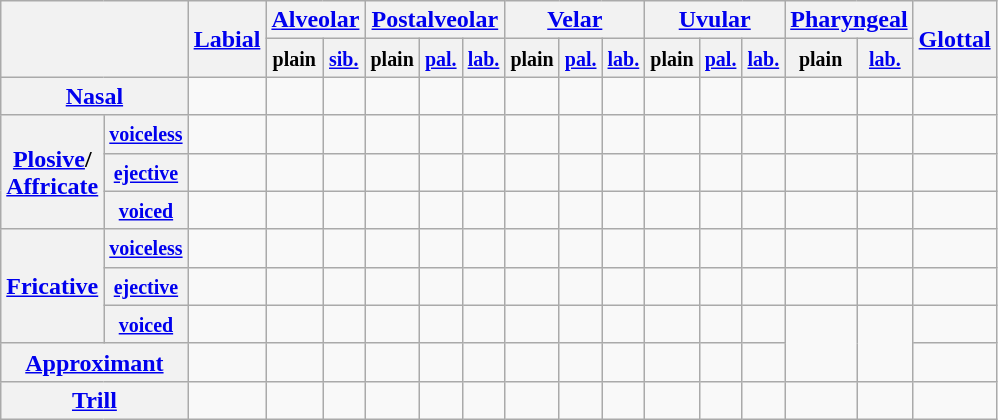<table class="wikitable" style="text-align:center">
<tr>
<th rowspan="2" colspan="2"></th>
<th rowspan="2"><a href='#'>Labial</a></th>
<th colspan="2"><a href='#'>Alveolar</a></th>
<th colspan="3"><a href='#'>Postalveolar</a></th>
<th colspan="3"><a href='#'>Velar</a></th>
<th colspan="3"><a href='#'>Uvular</a></th>
<th colspan="2"><a href='#'>Pharyngeal</a></th>
<th rowspan="2"><a href='#'>Glottal</a></th>
</tr>
<tr class=small>
<th><small>plain</small></th>
<th><a href='#'><small>sib.</small></a></th>
<th><small>plain</small></th>
<th><a href='#'><small>pal.</small></a></th>
<th><a href='#'><small>lab.</small></a></th>
<th><small>plain</small></th>
<th><a href='#'><small>pal.</small></a></th>
<th><a href='#'><small>lab.</small></a></th>
<th><small>plain</small></th>
<th><a href='#'><small>pal.</small></a></th>
<th><a href='#'><small>lab.</small></a></th>
<th><small>plain</small></th>
<th><a href='#'><small>lab.</small></a></th>
</tr>
<tr>
<th colspan=2><a href='#'>Nasal</a></th>
<td></td>
<td></td>
<td></td>
<td></td>
<td></td>
<td></td>
<td></td>
<td></td>
<td></td>
<td></td>
<td></td>
<td></td>
<td></td>
<td></td>
<td></td>
</tr>
<tr>
<th rowspan="3"><a href='#'>Plosive</a>/<br><a href='#'>Affricate</a></th>
<th><small><a href='#'>voiceless</a></small></th>
<td></td>
<td></td>
<td></td>
<td></td>
<td></td>
<td></td>
<td></td>
<td></td>
<td></td>
<td></td>
<td></td>
<td></td>
<td></td>
<td></td>
<td></td>
</tr>
<tr>
<th><small><a href='#'>ejective</a></small></th>
<td></td>
<td></td>
<td></td>
<td></td>
<td></td>
<td></td>
<td></td>
<td></td>
<td></td>
<td></td>
<td></td>
<td></td>
<td></td>
<td></td>
<td></td>
</tr>
<tr>
<th><small><a href='#'>voiced</a></small></th>
<td></td>
<td></td>
<td></td>
<td></td>
<td></td>
<td></td>
<td></td>
<td></td>
<td></td>
<td></td>
<td></td>
<td></td>
<td></td>
<td></td>
<td></td>
</tr>
<tr>
<th rowspan="3"><a href='#'>Fricative</a></th>
<th><small><a href='#'>voiceless</a></small></th>
<td></td>
<td></td>
<td></td>
<td></td>
<td></td>
<td></td>
<td></td>
<td></td>
<td></td>
<td></td>
<td></td>
<td></td>
<td></td>
<td></td>
<td></td>
</tr>
<tr>
<th><small><a href='#'>ejective</a></small></th>
<td></td>
<td></td>
<td></td>
<td></td>
<td></td>
<td></td>
<td></td>
<td></td>
<td></td>
<td></td>
<td></td>
<td></td>
<td></td>
<td></td>
<td></td>
</tr>
<tr>
<th><small><a href='#'>voiced</a></small></th>
<td></td>
<td></td>
<td></td>
<td></td>
<td></td>
<td></td>
<td></td>
<td></td>
<td></td>
<td></td>
<td></td>
<td></td>
<td rowspan="2"></td>
<td rowspan="2"></td>
<td></td>
</tr>
<tr>
<th colspan="2"><a href='#'>Approximant</a></th>
<td></td>
<td></td>
<td></td>
<td></td>
<td></td>
<td></td>
<td></td>
<td></td>
<td></td>
<td></td>
<td></td>
<td></td>
<td></td>
</tr>
<tr>
<th colspan="2"><a href='#'>Trill</a></th>
<td></td>
<td></td>
<td></td>
<td></td>
<td></td>
<td></td>
<td></td>
<td></td>
<td></td>
<td></td>
<td></td>
<td></td>
<td></td>
<td></td>
<td></td>
</tr>
</table>
